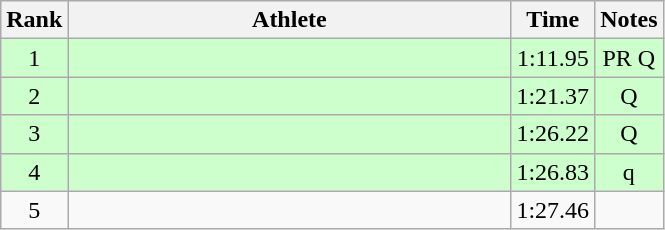<table class="wikitable" style="text-align:center">
<tr>
<th>Rank</th>
<th Style="width:18em">Athlete</th>
<th>Time</th>
<th>Notes</th>
</tr>
<tr style="background:#cfc">
<td>1</td>
<td style="text-align:left"></td>
<td>1:11.95</td>
<td>PR Q</td>
</tr>
<tr style="background:#cfc">
<td>2</td>
<td style="text-align:left"></td>
<td>1:21.37</td>
<td>Q</td>
</tr>
<tr style="background:#cfc">
<td>3</td>
<td style="text-align:left"></td>
<td>1:26.22</td>
<td>Q</td>
</tr>
<tr style="background:#cfc">
<td>4</td>
<td style="text-align:left"></td>
<td>1:26.83</td>
<td>q</td>
</tr>
<tr>
<td>5</td>
<td style="text-align:left"></td>
<td>1:27.46</td>
<td></td>
</tr>
</table>
